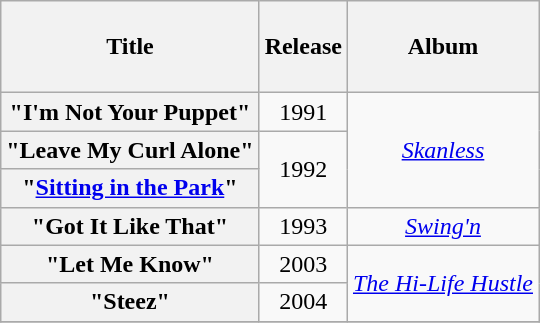<table class="wikitable plainrowheaders" style="text-align:center;">
<tr>
<th scope="col" rowspan="1"><br>Title<br><br></th>
<th scope="col" rowspan="1">Release</th>
<th scope="col" rowspan="1">Album</th>
</tr>
<tr>
<th scope="row">"I'm Not Your Puppet"</th>
<td>1991</td>
<td rowspan="3"><em><a href='#'>Skanless</a></em></td>
</tr>
<tr>
<th scope="row">"Leave My Curl Alone"</th>
<td rowspan="2">1992</td>
</tr>
<tr>
<th scope="row">"<a href='#'>Sitting in the Park</a>"</th>
</tr>
<tr>
<th scope="row">"Got It Like That"</th>
<td>1993</td>
<td><em><a href='#'>Swing'n</a></em></td>
</tr>
<tr>
<th scope="row">"Let Me Know"</th>
<td>2003</td>
<td rowspan="2"><em><a href='#'>The Hi-Life Hustle</a></em></td>
</tr>
<tr>
<th scope="row">"Steez"</th>
<td>2004</td>
</tr>
<tr>
</tr>
</table>
